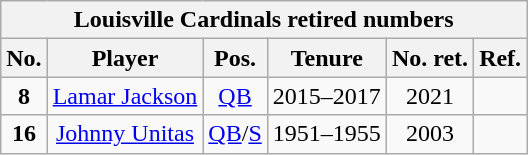<table class="wikitable" style="text-align:center">
<tr>
<th colspan=6 style =><strong>Louisville Cardinals retired numbers</strong></th>
</tr>
<tr>
<th style = >No.</th>
<th style = >Player</th>
<th style = >Pos.</th>
<th style = >Tenure</th>
<th style = >No. ret.</th>
<th style = >Ref.</th>
</tr>
<tr>
<td><strong>8</strong></td>
<td><a href='#'>Lamar Jackson</a></td>
<td><a href='#'>QB</a></td>
<td>2015–2017</td>
<td>2021</td>
<td></td>
</tr>
<tr>
<td><strong>16</strong></td>
<td><a href='#'>Johnny Unitas</a></td>
<td><a href='#'>QB</a>/<a href='#'>S</a></td>
<td>1951–1955</td>
<td>2003</td>
<td></td>
</tr>
</table>
